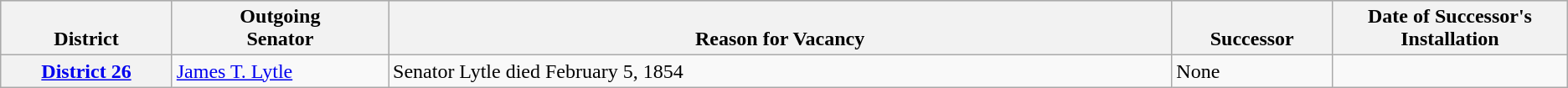<table class="wikitable">
<tr bgcolor="#cccccc" align="center" valign="bottom">
<th>District</th>
<th>Outgoing<br>Senator</th>
<th width="50%">Reason for Vacancy</th>
<th>Successor</th>
<th width="15%">Date of Successor's Installation</th>
</tr>
<tr>
<th><a href='#'>District 26</a></th>
<td><a href='#'>James T. Lytle</a></td>
<td>Senator Lytle died February 5, 1854</td>
<td>None</td>
<td></td>
</tr>
</table>
